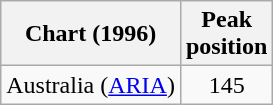<table class="wikitable">
<tr>
<th align="left">Chart (1996)</th>
<th align="left">Peak<br>position</th>
</tr>
<tr>
<td align="left">Australia (<a href='#'>ARIA</a>)</td>
<td style="text-align:center;">145</td>
</tr>
</table>
